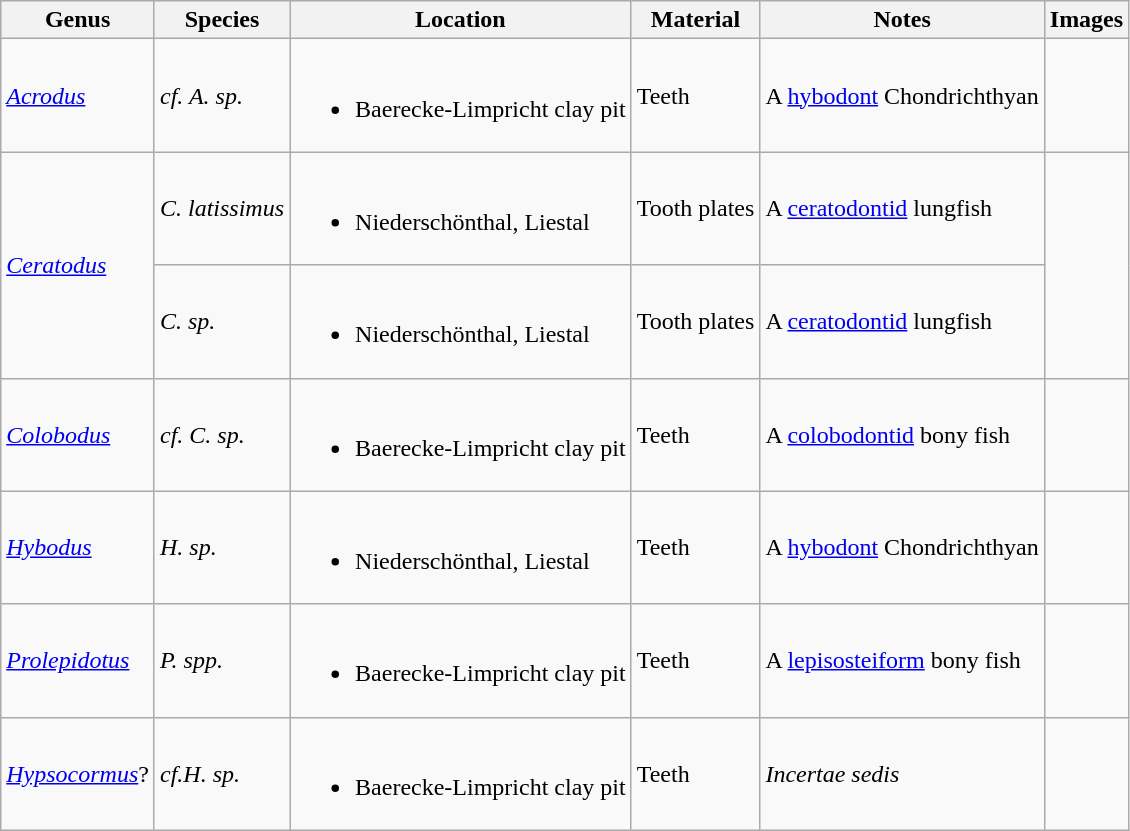<table class="wikitable" align="center">
<tr>
<th>Genus</th>
<th>Species</th>
<th>Location</th>
<th>Material</th>
<th>Notes</th>
<th>Images</th>
</tr>
<tr>
<td><em><a href='#'>Acrodus</a></em></td>
<td><em>cf. A. sp.</em></td>
<td><br><ul><li>Baerecke-Limpricht clay pit</li></ul></td>
<td>Teeth</td>
<td>A <a href='#'>hybodont</a> Chondrichthyan</td>
<td></td>
</tr>
<tr>
<td rowspan="2"><em><a href='#'>Ceratodus</a></em></td>
<td><em>C. latissimus</em></td>
<td><br><ul><li>Niederschönthal, Liestal</li></ul></td>
<td>Tooth plates</td>
<td>A <a href='#'>ceratodontid</a> lungfish</td>
<td rowspan="2"></td>
</tr>
<tr>
<td><em>C. sp.</em></td>
<td><br><ul><li>Niederschönthal, Liestal</li></ul></td>
<td>Tooth plates</td>
<td>A <a href='#'>ceratodontid</a> lungfish</td>
</tr>
<tr>
<td><em><a href='#'>Colobodus</a></em></td>
<td><em>cf. C. sp.</em></td>
<td><br><ul><li>Baerecke-Limpricht clay pit</li></ul></td>
<td>Teeth</td>
<td>A <a href='#'>colobodontid</a> bony fish</td>
<td></td>
</tr>
<tr>
<td><em><a href='#'>Hybodus</a></em></td>
<td><em>H. sp.</em></td>
<td><br><ul><li>Niederschönthal, Liestal</li></ul></td>
<td>Teeth</td>
<td>A <a href='#'>hybodont</a> Chondrichthyan</td>
<td></td>
</tr>
<tr>
<td><em><a href='#'>Prolepidotus</a></em></td>
<td><em>P. spp.</em></td>
<td><br><ul><li>Baerecke-Limpricht clay pit</li></ul></td>
<td>Teeth</td>
<td>A <a href='#'>lepisosteiform</a> bony fish</td>
<td></td>
</tr>
<tr>
<td><em><a href='#'>Hypsocormus</a></em>?</td>
<td><em>cf.H. sp.</em></td>
<td><br><ul><li>Baerecke-Limpricht clay pit</li></ul></td>
<td>Teeth</td>
<td><em>Incertae sedis</em></td>
<td></td>
</tr>
</table>
